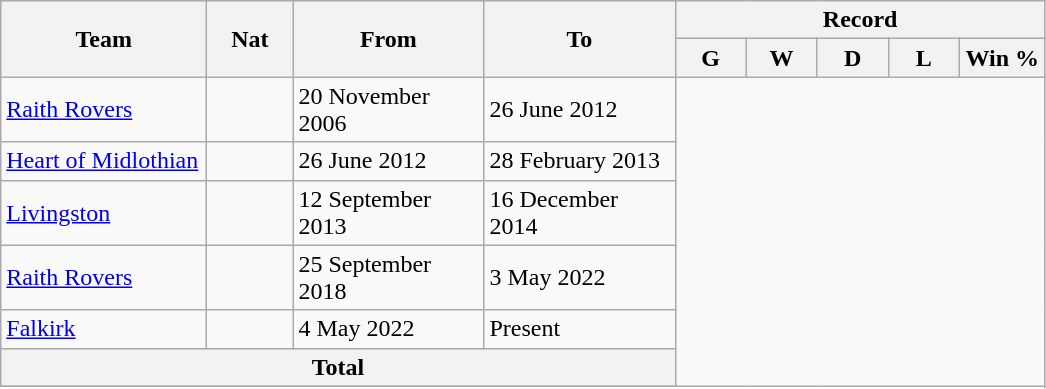<table class="wikitable" style="text-align: center">
<tr>
<th rowspan="2!" style="width:130px;">Team</th>
<th rowspan="2!" style="width:50px;">Nat</th>
<th rowspan="2!" style="width:120px;">From</th>
<th rowspan="2!" style="width:120px;">To</th>
<th colspan=5>Record</th>
</tr>
<tr>
<th width=40>G</th>
<th width=40>W</th>
<th width=40>D</th>
<th width=40>L</th>
<th width=50>Win %</th>
</tr>
<tr>
<td align=left><a href='#'>Raith Rovers</a></td>
<td></td>
<td align=left>20 November 2006</td>
<td align=left>26 June 2012<br></td>
</tr>
<tr>
<td align=left><a href='#'>Heart of Midlothian</a></td>
<td></td>
<td align=left>26 June 2012</td>
<td align=left>28 February 2013<br></td>
</tr>
<tr>
<td align=left><a href='#'>Livingston</a></td>
<td></td>
<td align=left>12 September 2013</td>
<td align=left>16 December 2014<br></td>
</tr>
<tr>
<td align=left><a href='#'>Raith Rovers</a></td>
<td></td>
<td align=left>25 September 2018</td>
<td align=left>3 May 2022<br></td>
</tr>
<tr>
<td align=left><a href='#'>Falkirk</a></td>
<td></td>
<td align=left>4 May 2022</td>
<td align=left>Present<br></td>
</tr>
<tr>
<th colspan="4">Total<br></th>
</tr>
<tr>
</tr>
</table>
